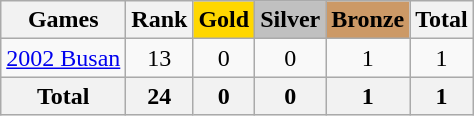<table class="wikitable sortable" style="text-align:center">
<tr>
<th>Games</th>
<th>Rank</th>
<th style="background-color:gold;">Gold</th>
<th style="background-color:silver;">Silver</th>
<th style="background-color:#c96;">Bronze</th>
<th>Total</th>
</tr>
<tr>
<td align=left><a href='#'>2002 Busan</a></td>
<td>13</td>
<td>0</td>
<td>0</td>
<td>1</td>
<td>1</td>
</tr>
<tr>
<th>Total</th>
<th>24</th>
<th>0</th>
<th>0</th>
<th>1</th>
<th>1</th>
</tr>
</table>
